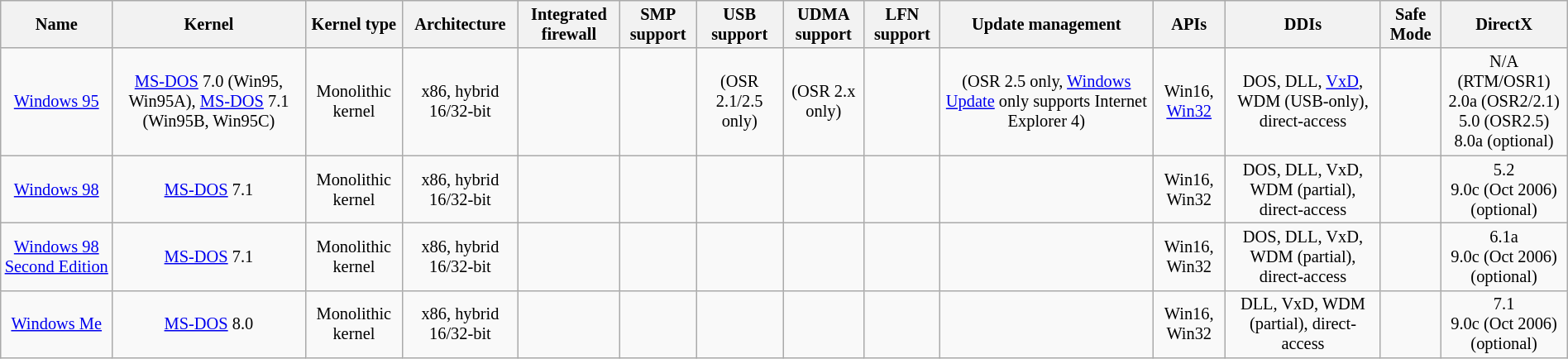<table class="wikitable sortable sort-under" style=font-size:85%;text-align:center;width:100%>
<tr>
<th>Name</th>
<th>Kernel</th>
<th>Kernel type</th>
<th>Architecture</th>
<th>Integrated firewall</th>
<th>SMP support</th>
<th>USB support</th>
<th>UDMA support</th>
<th>LFN support</th>
<th>Update management</th>
<th>APIs</th>
<th>DDIs</th>
<th>Safe Mode</th>
<th>DirectX</th>
</tr>
<tr>
<td><a href='#'>Windows 95</a></td>
<td><a href='#'>MS-DOS</a> 7.0 (Win95, Win95A), <a href='#'>MS-DOS</a> 7.1 (Win95B, Win95C)</td>
<td>Monolithic kernel</td>
<td>x86, hybrid 16/32-bit</td>
<td></td>
<td></td>
<td> (OSR 2.1/2.5 only)</td>
<td> (OSR 2.x only)</td>
<td></td>
<td>(OSR 2.5 only, <a href='#'>Windows Update</a> only supports Internet Explorer 4)</td>
<td>Win16, <a href='#'>Win32</a></td>
<td>DOS, DLL, <a href='#'>VxD</a>, WDM (USB-only), direct-access</td>
<td></td>
<td>N/A (RTM/OSR1)<br>2.0a (OSR2/2.1)<br>5.0 (OSR2.5)<br>8.0a (optional)</td>
</tr>
<tr>
<td><a href='#'>Windows 98</a></td>
<td><a href='#'>MS-DOS</a> 7.1</td>
<td>Monolithic kernel</td>
<td>x86, hybrid 16/32-bit</td>
<td></td>
<td></td>
<td></td>
<td></td>
<td></td>
<td></td>
<td>Win16, Win32</td>
<td>DOS, DLL, VxD, WDM (partial), direct-access</td>
<td></td>
<td>5.2<br>9.0c (Oct 2006) (optional)</td>
</tr>
<tr>
<td><a href='#'>Windows 98 Second Edition</a></td>
<td><a href='#'>MS-DOS</a> 7.1</td>
<td>Monolithic kernel</td>
<td>x86, hybrid 16/32-bit</td>
<td></td>
<td></td>
<td></td>
<td></td>
<td></td>
<td></td>
<td>Win16, Win32</td>
<td>DOS, DLL, VxD, WDM (partial), direct-access</td>
<td></td>
<td>6.1a<br>9.0c (Oct 2006) (optional)</td>
</tr>
<tr>
<td><a href='#'>Windows Me</a></td>
<td><a href='#'>MS-DOS</a> 8.0</td>
<td>Monolithic kernel</td>
<td>x86, hybrid 16/32-bit</td>
<td></td>
<td></td>
<td></td>
<td></td>
<td></td>
<td></td>
<td>Win16, Win32</td>
<td>DLL, VxD, WDM (partial), direct-access</td>
<td></td>
<td>7.1<br>9.0c (Oct 2006) (optional)</td>
</tr>
</table>
